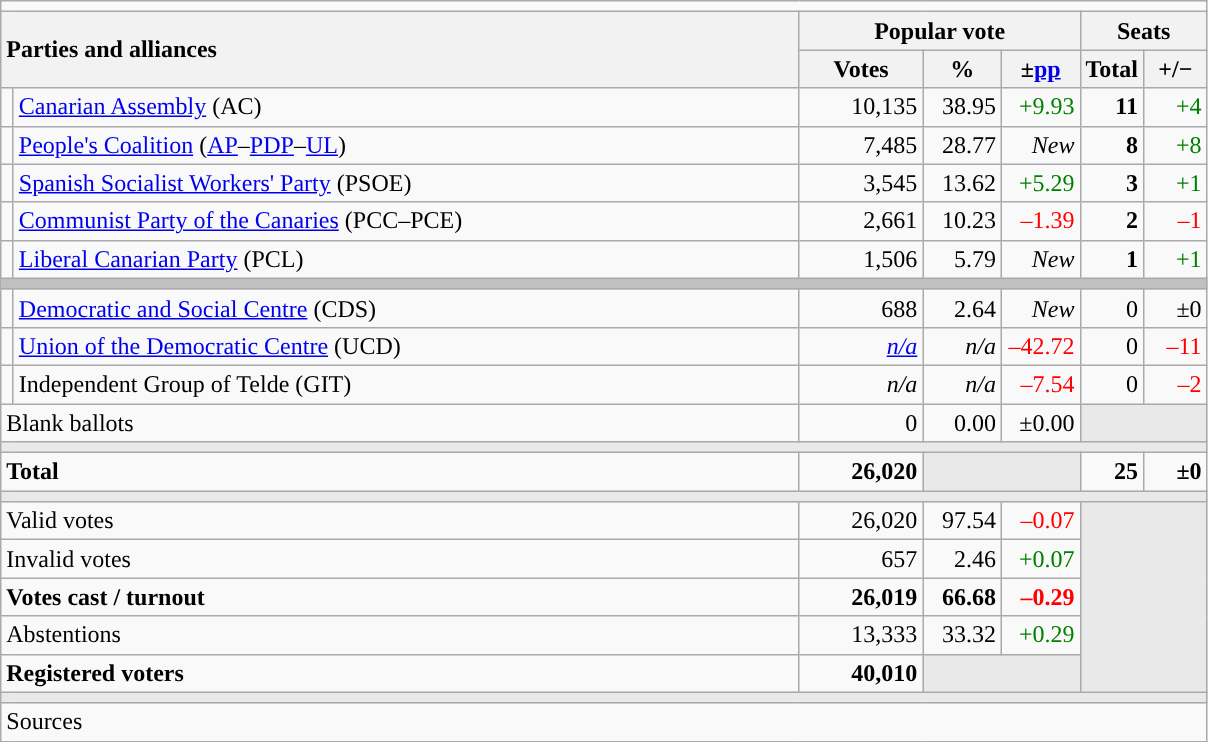<table class="wikitable" style="text-align:right;">
<tr>
<td colspan="7"></td>
</tr>
<tr>
<th style="text-align:left;" rowspan="2" colspan="2" width="525">Parties and alliances</th>
<th colspan="3">Popular vote</th>
<th colspan="2">Seats</th>
</tr>
<tr>
<th width="75">Votes</th>
<th width="45">%</th>
<th width="45">±<a href='#'>pp</a></th>
<th width="35">Total</th>
<th width="35">+/−</th>
</tr>
<tr>
<td width="1" style="color:inherit;background:"></td>
<td align="left"><a href='#'>Canarian Assembly</a> (AC)</td>
<td>10,135</td>
<td>38.95</td>
<td style="color:green;">+9.93</td>
<td><strong>11</strong></td>
<td style="color:green;">+4</td>
</tr>
<tr>
<td style="color:inherit;background:"></td>
<td align="left"><a href='#'>People's Coalition</a> (<a href='#'>AP</a>–<a href='#'>PDP</a>–<a href='#'>UL</a>)</td>
<td>7,485</td>
<td>28.77</td>
<td><em>New</em></td>
<td><strong>8</strong></td>
<td style="color:green;">+8</td>
</tr>
<tr>
<td style="color:inherit;background:"></td>
<td align="left"><a href='#'>Spanish Socialist Workers' Party</a> (PSOE)</td>
<td>3,545</td>
<td>13.62</td>
<td style="color:green;">+5.29</td>
<td><strong>3</strong></td>
<td style="color:green;">+1</td>
</tr>
<tr>
<td style="color:inherit;background:"></td>
<td align="left"><a href='#'>Communist Party of the Canaries</a> (PCC–PCE)</td>
<td>2,661</td>
<td>10.23</td>
<td style="color:red;">–1.39</td>
<td><strong>2</strong></td>
<td style="color:red;">–1</td>
</tr>
<tr>
<td style="color:inherit;background:"></td>
<td align="left"><a href='#'>Liberal Canarian Party</a> (PCL)</td>
<td>1,506</td>
<td>5.79</td>
<td><em>New</em></td>
<td><strong>1</strong></td>
<td style="color:green;">+1</td>
</tr>
<tr>
<td colspan="7" bgcolor="#C0C0C0"></td>
</tr>
<tr>
<td style="color:inherit;background:"></td>
<td align="left"><a href='#'>Democratic and Social Centre</a> (CDS)</td>
<td>688</td>
<td>2.64</td>
<td><em>New</em></td>
<td>0</td>
<td>±0</td>
</tr>
<tr>
<td style="color:inherit;background:"></td>
<td align="left"><a href='#'>Union of the Democratic Centre</a> (UCD)</td>
<td><em><a href='#'>n/a</a></em></td>
<td><em>n/a</em></td>
<td style="color:red;">–42.72</td>
<td>0</td>
<td style="color:red;">–11</td>
</tr>
<tr>
<td style="color:inherit;background:"></td>
<td align="left">Independent Group of Telde (GIT)</td>
<td><em>n/a</em></td>
<td><em>n/a</em></td>
<td style="color:red;">–7.54</td>
<td>0</td>
<td style="color:red;">–2</td>
</tr>
<tr>
<td align="left" colspan="2">Blank ballots</td>
<td>0</td>
<td>0.00</td>
<td>±0.00</td>
<td bgcolor="#E9E9E9" colspan="2"></td>
</tr>
<tr>
<td colspan="7" bgcolor="#E9E9E9"></td>
</tr>
<tr style="font-weight:bold;">
<td align="left" colspan="2">Total</td>
<td>26,020</td>
<td bgcolor="#E9E9E9" colspan="2"></td>
<td>25</td>
<td>±0</td>
</tr>
<tr>
<td colspan="7" bgcolor="#E9E9E9"></td>
</tr>
<tr>
<td align="left" colspan="2">Valid votes</td>
<td>26,020</td>
<td>97.54</td>
<td style="color:red;">–0.07</td>
<td bgcolor="#E9E9E9" colspan="2" rowspan="5"></td>
</tr>
<tr>
<td align="left" colspan="2">Invalid votes</td>
<td>657</td>
<td>2.46</td>
<td style="color:green;">+0.07</td>
</tr>
<tr style="font-weight:bold;">
<td align="left" colspan="2">Votes cast / turnout</td>
<td>26,019</td>
<td>66.68</td>
<td style="color:red;">–0.29</td>
</tr>
<tr>
<td align="left" colspan="2">Abstentions</td>
<td>13,333</td>
<td>33.32</td>
<td style="color:green;">+0.29</td>
</tr>
<tr style="font-weight:bold;">
<td align="left" colspan="2">Registered voters</td>
<td>40,010</td>
<td bgcolor="#E9E9E9" colspan="2"></td>
</tr>
<tr>
<td colspan="7" bgcolor="#E9E9E9"></td>
</tr>
<tr>
<td align="left" colspan="7">Sources</td>
</tr>
</table>
